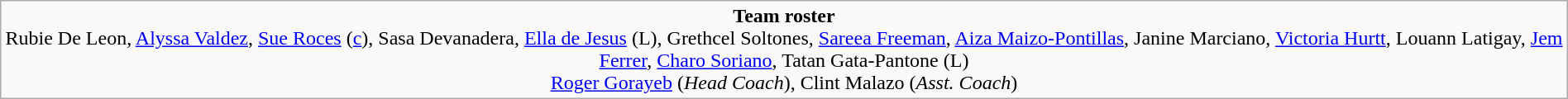<table class=wikitable style="text-align:center; margin:auto;">
<tr>
<td><strong>Team roster</strong><br>Rubie De Leon, <a href='#'>Alyssa Valdez</a>, <a href='#'>Sue Roces</a> (<a href='#'>c</a>), Sasa Devanadera, <a href='#'>Ella de Jesus</a> (L), Grethcel Soltones,  <a href='#'>Sareea Freeman</a>, <a href='#'>Aiza Maizo-Pontillas</a>, Janine Marciano,  <a href='#'>Victoria Hurtt</a>, Louann Latigay, <a href='#'>Jem Ferrer</a>, <a href='#'>Charo Soriano</a>, Tatan Gata-Pantone (L)<br><a href='#'>Roger Gorayeb</a> (<em>Head Coach</em>), Clint Malazo (<em>Asst. Coach</em>)</td>
</tr>
</table>
